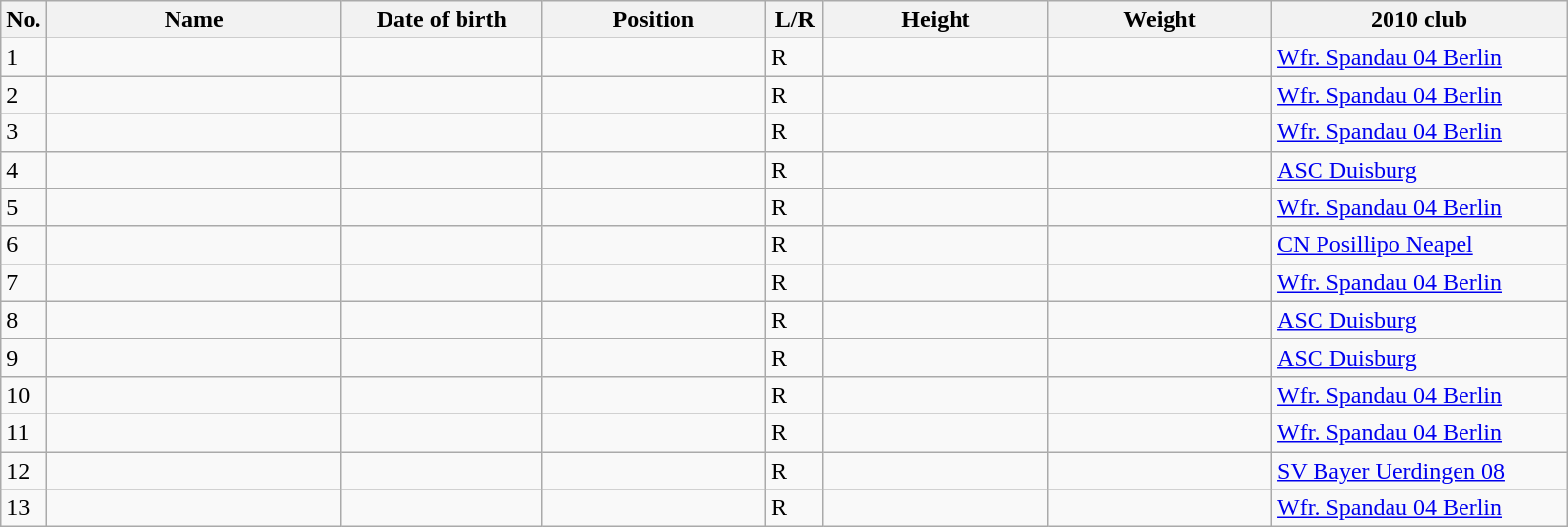<table class=wikitable sortable style=font-size:100%; text-align:center;>
<tr>
<th>No.</th>
<th style=width:12em>Name</th>
<th style=width:8em>Date of birth</th>
<th style=width:9em>Position</th>
<th style=width:2em>L/R</th>
<th style=width:9em>Height</th>
<th style=width:9em>Weight</th>
<th style=width:12em>2010 club</th>
</tr>
<tr>
<td>1</td>
<td align=left></td>
<td></td>
<td></td>
<td>R</td>
<td></td>
<td></td>
<td><a href='#'>Wfr. Spandau 04 Berlin</a></td>
</tr>
<tr>
<td>2</td>
<td align=left></td>
<td></td>
<td></td>
<td>R</td>
<td></td>
<td></td>
<td><a href='#'>Wfr. Spandau 04 Berlin</a></td>
</tr>
<tr>
<td>3</td>
<td align=left></td>
<td></td>
<td></td>
<td>R</td>
<td></td>
<td></td>
<td><a href='#'>Wfr. Spandau 04 Berlin</a></td>
</tr>
<tr>
<td>4</td>
<td align=left></td>
<td></td>
<td></td>
<td>R</td>
<td></td>
<td></td>
<td><a href='#'>ASC Duisburg</a></td>
</tr>
<tr>
<td>5</td>
<td align=left></td>
<td></td>
<td></td>
<td>R</td>
<td></td>
<td></td>
<td><a href='#'>Wfr. Spandau 04 Berlin</a></td>
</tr>
<tr>
<td>6</td>
<td align=left></td>
<td></td>
<td></td>
<td>R</td>
<td></td>
<td></td>
<td><a href='#'>CN Posillipo Neapel</a></td>
</tr>
<tr>
<td>7</td>
<td align=left></td>
<td></td>
<td></td>
<td>R</td>
<td></td>
<td></td>
<td><a href='#'>Wfr. Spandau 04 Berlin</a></td>
</tr>
<tr>
<td>8</td>
<td align=left></td>
<td></td>
<td></td>
<td>R</td>
<td></td>
<td></td>
<td><a href='#'>ASC Duisburg</a></td>
</tr>
<tr>
<td>9</td>
<td align=left></td>
<td></td>
<td></td>
<td>R</td>
<td></td>
<td></td>
<td><a href='#'>ASC Duisburg</a></td>
</tr>
<tr>
<td>10</td>
<td align=left></td>
<td></td>
<td></td>
<td>R</td>
<td></td>
<td></td>
<td><a href='#'>Wfr. Spandau 04 Berlin</a></td>
</tr>
<tr>
<td>11</td>
<td align=left></td>
<td></td>
<td></td>
<td>R</td>
<td></td>
<td></td>
<td><a href='#'>Wfr. Spandau 04 Berlin</a></td>
</tr>
<tr>
<td>12</td>
<td align=left></td>
<td></td>
<td></td>
<td>R</td>
<td></td>
<td></td>
<td><a href='#'>SV Bayer Uerdingen 08</a></td>
</tr>
<tr>
<td>13</td>
<td align=left></td>
<td></td>
<td></td>
<td>R</td>
<td></td>
<td></td>
<td><a href='#'>Wfr. Spandau 04 Berlin</a></td>
</tr>
</table>
